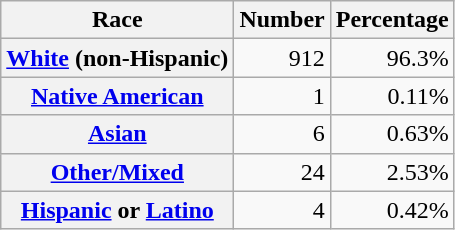<table class="wikitable" style="text-align:right">
<tr>
<th scope="col">Race</th>
<th scope="col">Number</th>
<th scope="col">Percentage</th>
</tr>
<tr>
<th scope="row"><a href='#'>White</a> (non-Hispanic)</th>
<td>912</td>
<td>96.3%</td>
</tr>
<tr>
<th scope="row"><a href='#'>Native American</a></th>
<td>1</td>
<td>0.11%</td>
</tr>
<tr>
<th scope="row"><a href='#'>Asian</a></th>
<td>6</td>
<td>0.63%</td>
</tr>
<tr>
<th scope="row"><a href='#'>Other/Mixed</a></th>
<td>24</td>
<td>2.53%</td>
</tr>
<tr>
<th scope="row"><a href='#'>Hispanic</a> or <a href='#'>Latino</a></th>
<td>4</td>
<td>0.42%</td>
</tr>
</table>
